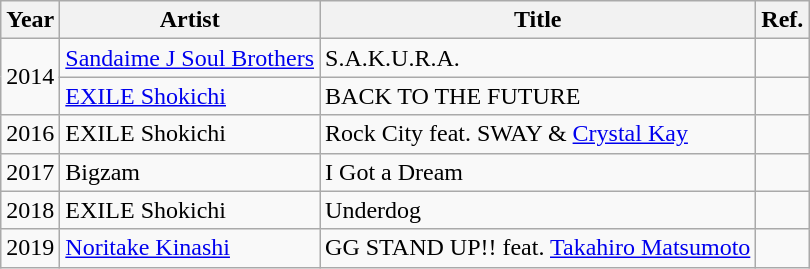<table class="wikitable">
<tr>
<th>Year</th>
<th>Artist</th>
<th>Title</th>
<th>Ref.</th>
</tr>
<tr>
<td rowspan="2">2014</td>
<td><a href='#'>Sandaime J Soul Brothers</a></td>
<td>S.A.K.U.R.A.</td>
<td></td>
</tr>
<tr>
<td><a href='#'>EXILE Shokichi</a></td>
<td>BACK TO THE FUTURE</td>
<td></td>
</tr>
<tr>
<td>2016</td>
<td>EXILE Shokichi</td>
<td>Rock City feat. SWAY & <a href='#'>Crystal Kay</a></td>
<td></td>
</tr>
<tr>
<td>2017</td>
<td>Bigzam</td>
<td>I Got a Dream</td>
<td></td>
</tr>
<tr>
<td>2018</td>
<td>EXILE Shokichi</td>
<td>Underdog</td>
<td></td>
</tr>
<tr>
<td>2019</td>
<td><a href='#'>Noritake Kinashi</a></td>
<td>GG STAND UP!! feat. <a href='#'>Takahiro Matsumoto</a></td>
<td></td>
</tr>
</table>
